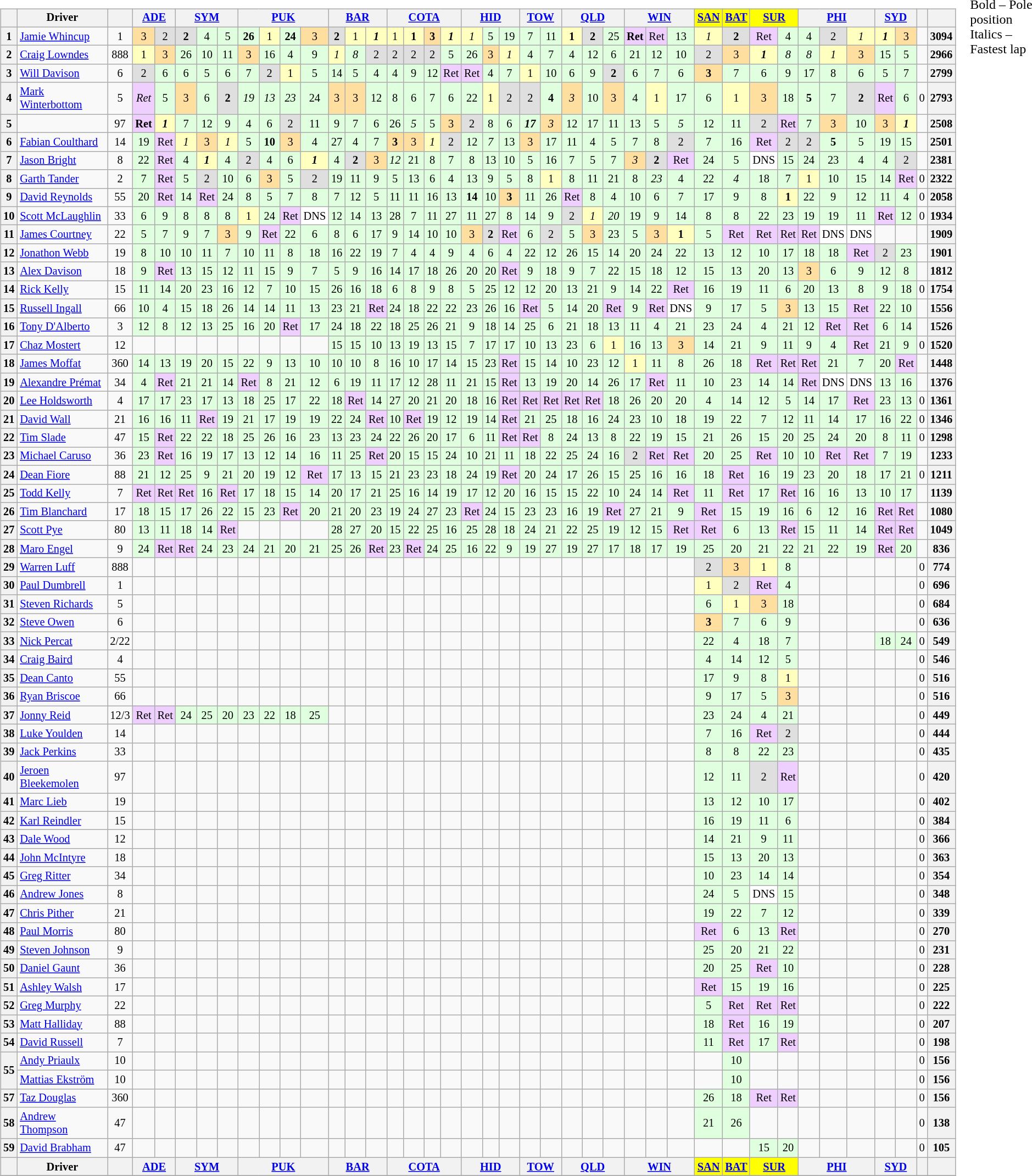<table>
<tr>
<td><br><table class="wikitable" style="font-size:85%; text-align:center">
<tr style="background:##f9f9f9; vertical-align:top;">
<th valign="middle"></th>
<th valign="middle" width="150">Driver</th>
<th valign="middle"></th>
<th colspan="2" width=42px><a href='#'>ADE</a><br></th>
<th colspan="3" width=63px><a href='#'>SYM</a><br></th>
<th colspan="4" width=84px><a href='#'>PUK</a><br></th>
<th colspan="3" width=63px><a href='#'>BAR</a><br></th>
<th colspan="4" width=84px><a href='#'>COTA</a><br></th>
<th colspan="3" width=63px><a href='#'>HID</a><br></th>
<th colspan="2" width=42px><a href='#'>TOW</a><br></th>
<th colspan="3" width=63px><a href='#'>QLD</a><br></th>
<th colspan="3" width=63px><a href='#'>WIN</a><br></th>
<td style="background:#ffff00;" align="center" width=21px><strong><a href='#'>SAN</a><br></strong></td>
<td style="background:#ffff00;" align="center" width=21px><strong><a href='#'>BAT</a><br></strong></td>
<td style="background:#ffff00;" align="center" colspan="2" width=42px><strong><a href='#'>SUR</a><br></strong></td>
<th colspan="3" width=63px><a href='#'>PHI</a><br></th>
<th colspan="2" width=42px><a href='#'>SYD</a><br></th>
<th valign="middle"></th>
<th valign="middle"></th>
</tr>
<tr>
<th>1</th>
<td align=left> <a href='#'>Jamie Whincup</a></td>
<td>1</td>
<td style="background:#ffdf9f;">3</td>
<td style="background:#dfdfdf;">2</td>
<td style="background:#dfdfdf;"><strong>2</strong></td>
<td style="background:#dfffdf;">4</td>
<td style="background:#dfffdf;">5</td>
<td style="background:#dfffdf;"><strong>26</strong></td>
<td style="background:#ffffbf;">1</td>
<td style="background:#dfffdf;"><strong>24</strong></td>
<td style="background:#ffdf9f;">3</td>
<td style="background:#dfdfdf;"><strong>2</strong></td>
<td style="background:#ffffbf;">1</td>
<td style="background:#ffffbf;"><strong><em>1</em></strong></td>
<td style="background:#ffffbf;">1</td>
<td style="background:#ffffbf;"><strong>1</strong></td>
<td style="background:#ffdf9f;"><strong>3</strong></td>
<td style="background:#ffffbf;"><strong><em>1</em></strong></td>
<td style="background:#ffffbf;"><em>1</em></td>
<td style="background:#dfffdf;">5</td>
<td style="background:#dfffdf;">19</td>
<td style="background:#dfffdf;">7</td>
<td style="background:#dfffdf;">11</td>
<td style="background:#ffffbf;"><strong>1</strong></td>
<td style="background:#dfdfdf;"><strong>2</strong></td>
<td style="background:#dfffdf;">25</td>
<td style="background:#efcfff;"><strong>Ret</strong></td>
<td style="background:#efcfff;">Ret</td>
<td style="background:#dfffdf;">13</td>
<td style="background:#ffffbf;"><em>1</em></td>
<td style="background:#dfdfdf;"><strong>2</strong></td>
<td style="background:#efcfff;">Ret</td>
<td style="background:#dfffdf;">4</td>
<td style="background:#dfffdf;">4</td>
<td style="background:#dfdfdf;">2</td>
<td style="background:#ffffbf;"><em>1</em></td>
<td style="background:#ffffbf;"><strong><em>1</em></strong></td>
<td style="background:#ffdf9f;">3</td>
<td></td>
<th>3094</th>
</tr>
<tr>
<th>2</th>
<td align=left> <a href='#'>Craig Lowndes</a></td>
<td>888</td>
<td style="background:#ffffbf;">1</td>
<td style="background:#ffdf9f;">3</td>
<td style="background:#dfffdf;">26</td>
<td style="background:#dfffdf;">10</td>
<td style="background:#dfffdf;">11</td>
<td style="background:#ffdf9f;">3</td>
<td style="background:#dfffdf;">16</td>
<td style="background:#dfffdf;">4</td>
<td style="background:#dfffdf;">9</td>
<td style="background:#ffffbf;"><em>1</em></td>
<td style="background:#dfffdf;"><em>8</em></td>
<td style="background:#dfdfdf;">2</td>
<td style="background:#dfdfdf;">2</td>
<td style="background:#dfdfdf;">2</td>
<td style="background:#dfdfdf;">2</td>
<td style="background:#dfffdf;">5</td>
<td style="background:#dfffdf;">26</td>
<td style="background:#ffdf9f;">3</td>
<td style="background:#ffffbf;"><em>1</em></td>
<td style="background:#dfffdf;">4</td>
<td style="background:#dfffdf;">7</td>
<td style="background:#dfffdf;">4</td>
<td style="background:#dfffdf;">12</td>
<td style="background:#dfffdf;">6</td>
<td style="background:#dfffdf;">21</td>
<td style="background:#dfffdf;">12</td>
<td style="background:#dfffdf;">10</td>
<td style="background:#dfdfdf;">2</td>
<td style="background:#ffdf9f;">3</td>
<td style="background:#ffffbf;"><strong><em>1</em></strong></td>
<td style="background:#dfffdf;"><em>8</em></td>
<td style="background:#dfffdf;"><em>8</em></td>
<td style="background:#ffffbf;"><em>1</em></td>
<td style="background:#ffdf9f;">3</td>
<td style="background:#dfffdf;">15</td>
<td style="background:#dfffdf;">5</td>
<td></td>
<th>2966</th>
</tr>
<tr>
<th>3</th>
<td align=left> <a href='#'>Will Davison</a></td>
<td>6</td>
<td style="background:#dfdfdf;">2</td>
<td style="background:#dfffdf;">6</td>
<td style="background:#dfffdf;">6</td>
<td style="background:#dfffdf;">5</td>
<td style="background:#dfffdf;">6</td>
<td style="background:#dfffdf;">7</td>
<td style="background:#dfdfdf;">2</td>
<td style="background:#ffffbf;">1</td>
<td style="background:#dfffdf;">5</td>
<td style="background:#dfffdf;">14</td>
<td style="background:#dfffdf;">5</td>
<td style="background:#dfffdf;">4</td>
<td style="background:#dfffdf;">4</td>
<td style="background:#dfffdf;">9</td>
<td style="background:#dfffdf;">12</td>
<td style="background:#efcfff;">Ret</td>
<td style="background:#efcfff;">Ret</td>
<td style="background:#dfffdf;">4</td>
<td style="background:#dfffdf;">7</td>
<td style="background:#ffffbf;">1</td>
<td style="background:#dfffdf;">10</td>
<td style="background:#dfffdf;">6</td>
<td style="background:#dfffdf;">9</td>
<td style="background:#dfdfdf;"><strong>2</strong></td>
<td style="background:#dfffdf;">6</td>
<td style="background:#dfffdf;">7</td>
<td style="background:#dfffdf;">6</td>
<td style="background:#ffdf9f;"><strong>3</strong></td>
<td style="background:#dfffdf;">7</td>
<td style="background:#dfffdf;">6</td>
<td style="background:#dfffdf;">9</td>
<td style="background:#dfffdf;">17</td>
<td style="background:#dfffdf;">8</td>
<td style="background:#dfffdf;">6</td>
<td style="background:#dfffdf;">5</td>
<td style="background:#dfffdf;">7</td>
<td></td>
<th>2799</th>
</tr>
<tr>
<th>4</th>
<td align=left> <a href='#'>Mark Winterbottom</a></td>
<td>5</td>
<td style="background:#efcfff;"><em>Ret</em></td>
<td style="background:#dfffdf;">5</td>
<td style="background:#ffdf9f;">3</td>
<td style="background:#dfffdf;">6</td>
<td style="background:#dfdfdf;"><strong>2</strong></td>
<td style="background:#dfffdf;"><em>19</em></td>
<td style="background:#dfffdf;"><em>13</em></td>
<td style="background:#dfffdf;"><em>23</em></td>
<td style="background:#dfffdf;">24</td>
<td style="background:#ffdf9f;">3</td>
<td style="background:#ffdf9f;">3</td>
<td style="background:#dfffdf;">12</td>
<td style="background:#dfffdf;">8</td>
<td style="background:#dfffdf;">6</td>
<td style="background:#dfffdf;">7</td>
<td style="background:#dfffdf;">6</td>
<td style="background:#dfffdf;">22</td>
<td style="background:#ffffbf;">1</td>
<td style="background:#dfdfdf;">2</td>
<td style="background:#dfdfdf;">2</td>
<td style="background:#dfffdf;"><strong>4</strong></td>
<td style="background:#ffdf9f;"><em>3</em></td>
<td style="background:#dfffdf;">10</td>
<td style="background:#ffdf9f;">3</td>
<td style="background:#dfffdf;">4</td>
<td style="background:#ffffbf;">1</td>
<td style="background:#dfffdf;">17</td>
<td style="background:#dfffdf;">6</td>
<td style="background:#ffffbf;">1</td>
<td style="background:#ffdf9f;">3</td>
<td style="background:#dfffdf;">18</td>
<td style="background:#dfffdf;"><strong>5</strong></td>
<td style="background:#dfffdf;">7</td>
<td style="background:#dfdfdf;"><strong>2</strong></td>
<td style="background:#efcfff;">Ret</td>
<td style="background:#dfffdf;">6</td>
<td>0</td>
<th>2793</th>
</tr>
<tr>
<th>5</th>
<td align=left></td>
<td>97</td>
<td style="background:#efcfff;"><strong>Ret</strong></td>
<td style="background:#ffffbf;"><strong><em>1</em></strong></td>
<td style="background:#dfffdf;">7</td>
<td style="background:#dfffdf;">12</td>
<td style="background:#dfffdf;">9</td>
<td style="background:#dfffdf;">4</td>
<td style="background:#dfffdf;">6</td>
<td style="background:#dfdfdf;">2</td>
<td style="background:#dfffdf;">11</td>
<td style="background:#dfffdf;">9</td>
<td style="background:#dfffdf;">7</td>
<td style="background:#dfffdf;">6</td>
<td style="background:#dfffdf;">26</td>
<td style="background:#dfffdf;"><em>5</em></td>
<td style="background:#dfffdf;">5</td>
<td style="background:#ffdf9f;">3</td>
<td style="background:#dfdfdf;">2</td>
<td style="background:#dfffdf;">8</td>
<td style="background:#dfffdf;">6</td>
<td style="background:#dfffdf;"><strong><em>17</em></strong></td>
<td style="background:#ffdf9f;"><em>3</em></td>
<td style="background:#dfffdf;">12</td>
<td style="background:#dfffdf;">17</td>
<td style="background:#dfffdf;">11</td>
<td style="background:#dfffdf;">13</td>
<td style="background:#dfffdf;">5</td>
<td style="background:#dfffdf;"><em>5</em></td>
<td style="background:#dfffdf;">12</td>
<td style="background:#dfffdf;">11</td>
<td style="background:#dfdfdf;">2</td>
<td style="background:#efcfff;">Ret</td>
<td style="background:#dfffdf;">7</td>
<td style="background:#ffdf9f;">3</td>
<td style="background:#dfffdf;">10</td>
<td style="background:#ffdf9f;">3</td>
<td style="background:#ffffbf;"><strong><em>1</em></strong></td>
<td></td>
<th>2508</th>
</tr>
<tr>
<th>6</th>
<td align=left> <a href='#'>Fabian Coulthard</a></td>
<td>14</td>
<td style="background:#dfffdf;">19</td>
<td style="background:#efcfff;">Ret</td>
<td style="background:#ffffbf;"><em>1</em></td>
<td style="background:#ffdf9f;">3</td>
<td style="background:#ffffbf;"><em>1</em></td>
<td style="background:#dfffdf;">5</td>
<td style="background:#dfffdf;"><strong>10</strong></td>
<td style="background:#ffdf9f;">3</td>
<td style="background:#dfffdf;">4</td>
<td style="background:#dfffdf;">27</td>
<td style="background:#dfffdf;">4</td>
<td style="background:#dfffdf;">7</td>
<td style="background:#ffdf9f;"><strong>3</strong></td>
<td style="background:#ffdf9f;">3</td>
<td style="background:#ffffbf;"><em>1</em></td>
<td style="background:#dfdfdf;">2</td>
<td style="background:#dfffdf;">12</td>
<td style="background:#dfffdf;"><em>7</em></td>
<td style="background:#dfffdf;">13</td>
<td style="background:#ffdf9f;">3</td>
<td style="background:#dfffdf;">17</td>
<td style="background:#dfffdf;">11</td>
<td style="background:#dfffdf;">4</td>
<td style="background:#dfffdf;">5</td>
<td style="background:#dfffdf;">7</td>
<td style="background:#dfffdf;">8</td>
<td style="background:#dfdfdf;">2</td>
<td style="background:#dfffdf;">7</td>
<td style="background:#dfffdf;">16</td>
<td style="background:#efcfff;">Ret</td>
<td style="background:#dfdfdf;">2</td>
<td style="background:#dfdfdf;">2</td>
<td style="background:#dfffdf;"><strong>5</strong></td>
<td style="background:#dfffdf;">5</td>
<td style="background:#dfffdf;">19</td>
<td style="background:#dfffdf;">15</td>
<td></td>
<th>2501</th>
</tr>
<tr>
<th>7</th>
<td align=left> <a href='#'>Jason Bright</a></td>
<td>8</td>
<td style="background:#dfffdf;">22</td>
<td style="background:#efcfff;">Ret</td>
<td style="background:#dfffdf;">4</td>
<td style="background:#ffffbf;"><strong><em>1</em></strong></td>
<td style="background:#dfffdf;">4</td>
<td style="background:#dfdfdf;">2</td>
<td style="background:#dfffdf;">4</td>
<td style="background:#dfffdf;">6</td>
<td style="background:#ffffbf;"><strong><em>1</em></strong></td>
<td style="background:#dfffdf;">4</td>
<td style="background:#dfdfdf;"><strong>2</strong></td>
<td style="background:#ffdf9f;">3</td>
<td style="background:#dfffdf;"><em>12</em></td>
<td style="background:#dfffdf;">21</td>
<td style="background:#dfffdf;">8</td>
<td style="background:#dfffdf;">7</td>
<td style="background:#dfffdf;">8</td>
<td style="background:#dfffdf;">13</td>
<td style="background:#dfffdf;">10</td>
<td style="background:#dfffdf;">5</td>
<td style="background:#dfffdf;">16</td>
<td style="background:#dfffdf;">7</td>
<td style="background:#dfffdf;">5</td>
<td style="background:#dfffdf;">7</td>
<td style="background:#ffdf9f;"><em>3</em></td>
<td style="background:#dfdfdf;"><strong>2</strong></td>
<td style="background:#efcfff;">Ret</td>
<td style="background:#dfffdf;">24</td>
<td style="background:#dfffdf;">5</td>
<td style="background:#ffffff;">DNS</td>
<td style="background:#dfffdf;">15</td>
<td style="background:#dfffdf;">24</td>
<td style="background:#dfffdf;">23</td>
<td style="background:#dfffdf;">4</td>
<td style="background:#dfffdf;">4</td>
<td style="background:#dfdfdf;">2</td>
<td></td>
<th>2381</th>
</tr>
<tr>
<th>8</th>
<td align=left> <a href='#'>Garth Tander</a></td>
<td>2</td>
<td style="background:#dfffdf;">7</td>
<td style="background:#efcfff;">Ret</td>
<td style="background:#dfffdf;">5</td>
<td style="background:#dfdfdf;">2</td>
<td style="background:#dfffdf;">10</td>
<td style="background:#dfffdf;">6</td>
<td style="background:#ffdf9f;">3</td>
<td style="background:#dfffdf;">5</td>
<td style="background:#dfdfdf;">2</td>
<td style="background:#dfffdf;">19</td>
<td style="background:#dfffdf;">11</td>
<td style="background:#dfffdf;">9</td>
<td style="background:#dfffdf;">5</td>
<td style="background:#dfffdf;">13</td>
<td style="background:#dfffdf;">6</td>
<td style="background:#dfffdf;">4</td>
<td style="background:#dfffdf;">13</td>
<td style="background:#dfffdf;">9</td>
<td style="background:#dfffdf;">5</td>
<td style="background:#dfffdf;">8</td>
<td style="background:#ffffbf;">1</td>
<td style="background:#dfffdf;">8</td>
<td style="background:#dfffdf;">11</td>
<td style="background:#dfffdf;">21</td>
<td style="background:#dfffdf;">8</td>
<td style="background:#dfffdf;"><em>23</em></td>
<td style="background:#dfffdf;">4</td>
<td style="background:#dfffdf;">22</td>
<td style="background:#dfffdf;"><em>4</em></td>
<td style="background:#dfffdf;">18</td>
<td style="background:#dfffdf;">7</td>
<td style="background:#ffffbf;">1</td>
<td style="background:#dfffdf;">10</td>
<td style="background:#dfffdf;">15</td>
<td style="background:#dfffdf;">14</td>
<td style="background:#efcfff;">Ret</td>
<td>0</td>
<th>2322</th>
</tr>
<tr>
<th>9</th>
<td align=left> <a href='#'>David Reynolds</a></td>
<td>55</td>
<td style="background:#dfffdf;">20</td>
<td style="background:#efcfff;">Ret</td>
<td style="background:#dfffdf;">14</td>
<td style="background:#efcfff;">Ret</td>
<td style="background:#dfffdf;">24</td>
<td style="background:#dfffdf;">8</td>
<td style="background:#dfffdf;">5</td>
<td style="background:#dfffdf;">7</td>
<td style="background:#dfffdf;">8</td>
<td style="background:#dfffdf;">7</td>
<td style="background:#dfffdf;">12</td>
<td style="background:#dfffdf;">5</td>
<td style="background:#dfffdf;">11</td>
<td style="background:#dfffdf;">11</td>
<td style="background:#dfffdf;">16</td>
<td style="background:#dfffdf;">13</td>
<td style="background:#dfffdf;"><strong>14</strong></td>
<td style="background:#dfffdf;">10</td>
<td style="background:#ffdf9f;"><strong>3</strong></td>
<td style="background:#dfffdf;">11</td>
<td style="background:#dfffdf;">26</td>
<td style="background:#efcfff;">Ret</td>
<td style="background:#dfffdf;">8</td>
<td style="background:#dfffdf;">4</td>
<td style="background:#dfffdf;">10</td>
<td style="background:#dfffdf;">6</td>
<td style="background:#dfffdf;">7</td>
<td style="background:#dfffdf;">17</td>
<td style="background:#dfffdf;">9</td>
<td style="background:#dfffdf;">8</td>
<td style="background:#ffffbf;"><strong>1</strong></td>
<td style="background:#dfffdf;">22</td>
<td style="background:#dfffdf;">9</td>
<td style="background:#dfffdf;">12</td>
<td style="background:#dfffdf;">11</td>
<td style="background:#dfffdf;">4</td>
<td>0</td>
<th>2058</th>
</tr>
<tr>
<th>10</th>
<td align=left> <a href='#'>Scott McLaughlin</a></td>
<td>33</td>
<td style="background:#dfffdf;">6</td>
<td style="background:#dfffdf;">9</td>
<td style="background:#dfffdf;">8</td>
<td style="background:#dfffdf;">8</td>
<td style="background:#dfffdf;">8</td>
<td style="background:#ffffbf;">1</td>
<td style="background:#dfffdf;">24</td>
<td style="background:#efcfff;">Ret</td>
<td style="background:#ffffff;">DNS</td>
<td style="background:#dfffdf;">12</td>
<td style="background:#dfffdf;">14</td>
<td style="background:#dfffdf;">13</td>
<td style="background:#dfffdf;">28</td>
<td style="background:#dfffdf;">7</td>
<td style="background:#dfffdf;">11</td>
<td style="background:#dfffdf;">27</td>
<td style="background:#dfffdf;">11</td>
<td style="background:#dfffdf;">27</td>
<td style="background:#dfffdf;">8</td>
<td style="background:#dfffdf;">14</td>
<td style="background:#dfffdf;">9</td>
<td style="background:#dfdfdf;">2</td>
<td style="background:#ffffbf;"><em>1</em></td>
<td style="background:#dfffdf;"><em>20</em></td>
<td style="background:#dfffdf;">19</td>
<td style="background:#dfffdf;">9</td>
<td style="background:#dfffdf;">14</td>
<td style="background:#dfffdf;">8</td>
<td style="background:#dfffdf;">8</td>
<td style="background:#dfffdf;">22</td>
<td style="background:#dfffdf;">23</td>
<td style="background:#dfffdf;">19</td>
<td style="background:#dfffdf;">19</td>
<td style="background:#dfffdf;">11</td>
<td style="background:#efcfff;">Ret</td>
<td style="background:#dfffdf;">12</td>
<td>0</td>
<th>1934</th>
</tr>
<tr>
<th>11</th>
<td align=left> <a href='#'>James Courtney</a></td>
<td>22</td>
<td style="background:#dfffdf;">5</td>
<td style="background:#dfffdf;">7</td>
<td style="background:#dfffdf;">9</td>
<td style="background:#dfffdf;">7</td>
<td style="background:#ffdf9f;">3</td>
<td style="background:#dfffdf;">9</td>
<td style="background:#efcfff;">Ret</td>
<td style="background:#dfffdf;">22</td>
<td style="background:#dfffdf;">6</td>
<td style="background:#dfffdf;">8</td>
<td style="background:#dfffdf;">6</td>
<td style="background:#dfffdf;">17</td>
<td style="background:#dfffdf;">9</td>
<td style="background:#dfffdf;">14</td>
<td style="background:#dfffdf;">10</td>
<td style="background:#dfffdf;">10</td>
<td style="background:#ffdf9f;">3</td>
<td style="background:#dfdfdf;"><strong>2</strong></td>
<td style="background:#efcfff;">Ret</td>
<td style="background:#dfffdf;">6</td>
<td style="background:#dfdfdf;">2</td>
<td style="background:#dfffdf;">5</td>
<td style="background:#ffdf9f;">3</td>
<td style="background:#dfffdf;">23</td>
<td style="background:#dfffdf;">5</td>
<td style="background:#ffdf9f;">3</td>
<td style="background:#ffffbf;"><strong>1</strong></td>
<td style="background:#dfffdf;">5</td>
<td style="background:#efcfff;">Ret</td>
<td style="background:#efcfff;">Ret</td>
<td style="background:#efcfff;">Ret</td>
<td style="background:#efcfff;">Ret</td>
<td style="background:#ffffff;">DNS</td>
<td style="background:#ffffff;">DNS</td>
<td></td>
<td></td>
<td></td>
<th>1909</th>
</tr>
<tr>
<th>12</th>
<td align=left> <a href='#'>Jonathon Webb</a></td>
<td>19</td>
<td style="background:#dfffdf;">8</td>
<td style="background:#dfffdf;">10</td>
<td style="background:#dfffdf;">10</td>
<td style="background:#dfffdf;">11</td>
<td style="background:#dfffdf;">7</td>
<td style="background:#dfffdf;">10</td>
<td style="background:#dfffdf;">11</td>
<td style="background:#dfffdf;">8</td>
<td style="background:#dfffdf;">18</td>
<td style="background:#dfffdf;">16</td>
<td style="background:#dfffdf;">22</td>
<td style="background:#dfffdf;">19</td>
<td style="background:#dfffdf;">7</td>
<td style="background:#dfffdf;">4</td>
<td style="background:#dfffdf;">4</td>
<td style="background:#dfffdf;">9</td>
<td style="background:#dfffdf;">4</td>
<td style="background:#dfffdf;">6</td>
<td style="background:#dfffdf;">4</td>
<td style="background:#dfffdf;">22</td>
<td style="background:#dfffdf;">12</td>
<td style="background:#dfffdf;">26</td>
<td style="background:#dfffdf;">15</td>
<td style="background:#dfffdf;">14</td>
<td style="background:#dfffdf;">20</td>
<td style="background:#dfffdf;">24</td>
<td style="background:#dfffdf;">22</td>
<td style="background:#dfffdf;">13</td>
<td style="background:#dfffdf;">12</td>
<td style="background:#dfffdf;">10</td>
<td style="background:#dfffdf;">17</td>
<td style="background:#dfffdf;">18</td>
<td style="background:#dfffdf;">18</td>
<td style="background:#efcfff;">Ret</td>
<td style="background:#dfdfdf;">2</td>
<td style="background:#dfffdf;">23</td>
<td></td>
<th>1901</th>
</tr>
<tr>
<th>13</th>
<td align=left> <a href='#'>Alex Davison</a></td>
<td>18</td>
<td style="background:#dfffdf;">9</td>
<td style="background:#efcfff;">Ret</td>
<td style="background:#dfffdf;">13</td>
<td style="background:#dfffdf;">15</td>
<td style="background:#dfffdf;">12</td>
<td style="background:#dfffdf;">11</td>
<td style="background:#dfffdf;">15</td>
<td style="background:#dfffdf;">9</td>
<td style="background:#dfffdf;">7</td>
<td style="background:#dfffdf;">5</td>
<td style="background:#dfffdf;">9</td>
<td style="background:#dfffdf;">16</td>
<td style="background:#dfffdf;">14</td>
<td style="background:#dfffdf;">17</td>
<td style="background:#dfffdf;">18</td>
<td style="background:#dfffdf;">26</td>
<td style="background:#dfffdf;">20</td>
<td style="background:#dfffdf;">20</td>
<td style="background:#efcfff;">Ret</td>
<td style="background:#dfffdf;">9</td>
<td style="background:#dfffdf;">18</td>
<td style="background:#dfffdf;">9</td>
<td style="background:#dfffdf;">7</td>
<td style="background:#dfffdf;">22</td>
<td style="background:#dfffdf;">15</td>
<td style="background:#dfffdf;">18</td>
<td style="background:#dfffdf;">12</td>
<td style="background:#dfffdf;">15</td>
<td style="background:#dfffdf;">13</td>
<td style="background:#dfffdf;">20</td>
<td style="background:#dfffdf;">13</td>
<td style="background:#ffdf9f;">3</td>
<td style="background:#dfffdf;">6</td>
<td style="background:#dfffdf;">9</td>
<td style="background:#dfffdf;">12</td>
<td style="background:#dfffdf;">8</td>
<td></td>
<th>1812</th>
</tr>
<tr>
<th>14</th>
<td align=left> <a href='#'>Rick Kelly</a></td>
<td>15</td>
<td style="background:#dfffdf;">11</td>
<td style="background:#dfffdf;">14</td>
<td style="background:#dfffdf;">20</td>
<td style="background:#dfffdf;">23</td>
<td style="background:#dfffdf;">16</td>
<td style="background:#dfffdf;">12</td>
<td style="background:#dfffdf;">7</td>
<td style="background:#dfffdf;">10</td>
<td style="background:#dfffdf;">15</td>
<td style="background:#dfffdf;">26</td>
<td style="background:#dfffdf;">16</td>
<td style="background:#dfffdf;">18</td>
<td style="background:#dfffdf;">6</td>
<td style="background:#dfffdf;">8</td>
<td style="background:#dfffdf;">9</td>
<td style="background:#dfffdf;">8</td>
<td style="background:#dfffdf;">5</td>
<td style="background:#dfffdf;">25</td>
<td style="background:#dfffdf;">12</td>
<td style="background:#dfffdf;">12</td>
<td style="background:#dfffdf;">20</td>
<td style="background:#dfffdf;">13</td>
<td style="background:#dfffdf;">21</td>
<td style="background:#dfffdf;">9</td>
<td style="background:#dfffdf;">14</td>
<td style="background:#dfffdf;">22</td>
<td style="background:#efcfff;">Ret</td>
<td style="background:#dfffdf;">16</td>
<td style="background:#dfffdf;">19</td>
<td style="background:#dfffdf;">11</td>
<td style="background:#dfffdf;">6</td>
<td style="background:#dfffdf;">20</td>
<td style="background:#dfffdf;">13</td>
<td style="background:#dfffdf;">8</td>
<td style="background:#dfffdf;">9</td>
<td style="background:#dfffdf;">18</td>
<td>0</td>
<th>1754</th>
</tr>
<tr>
<th>15</th>
<td align=left> <a href='#'>Russell Ingall</a></td>
<td>66</td>
<td style="background:#dfffdf;">10</td>
<td style="background:#dfffdf;">4</td>
<td style="background:#dfffdf;">15</td>
<td style="background:#dfffdf;">18</td>
<td style="background:#dfffdf;">26</td>
<td style="background:#dfffdf;">14</td>
<td style="background:#dfffdf;">14</td>
<td style="background:#dfffdf;">11</td>
<td style="background:#dfffdf;">13</td>
<td style="background:#dfffdf;">23</td>
<td style="background:#dfffdf;">21</td>
<td style="background:#efcfff;">Ret</td>
<td style="background:#dfffdf;">24</td>
<td style="background:#dfffdf;">18</td>
<td style="background:#dfffdf;">22</td>
<td style="background:#dfffdf;">22</td>
<td style="background:#dfffdf;">23</td>
<td style="background:#dfffdf;">26</td>
<td style="background:#dfffdf;">16</td>
<td style="background:#efcfff;">Ret</td>
<td style="background:#dfffdf;">5</td>
<td style="background:#dfffdf;">14</td>
<td style="background:#dfffdf;">20</td>
<td style="background:#efcfff;">Ret</td>
<td style="background:#dfffdf;">9</td>
<td style="background:#efcfff;">Ret</td>
<td style="background:#ffffff;">DNS</td>
<td style="background:#dfffdf;">9</td>
<td style="background:#dfffdf;">17</td>
<td style="background:#dfffdf;">5</td>
<td style="background:#ffdf9f;">3</td>
<td style="background:#dfffdf;">13</td>
<td style="background:#dfffdf;">15</td>
<td style="background:#efcfff;">Ret</td>
<td style="background:#dfffdf;">22</td>
<td style="background:#dfffdf;">10</td>
<td></td>
<th>1556</th>
</tr>
<tr>
<th>16</th>
<td align=left> <a href='#'>Tony D'Alberto</a></td>
<td>3</td>
<td style="background:#dfffdf;">12</td>
<td style="background:#dfffdf;">8</td>
<td style="background:#dfffdf;">12</td>
<td style="background:#dfffdf;">13</td>
<td style="background:#dfffdf;">25</td>
<td style="background:#dfffdf;">16</td>
<td style="background:#dfffdf;">20</td>
<td style="background:#efcfff;">Ret</td>
<td style="background:#dfffdf;">17</td>
<td style="background:#dfffdf;">24</td>
<td style="background:#dfffdf;">18</td>
<td style="background:#dfffdf;">22</td>
<td style="background:#dfffdf;">18</td>
<td style="background:#dfffdf;">25</td>
<td style="background:#dfffdf;">26</td>
<td style="background:#dfffdf;">21</td>
<td style="background:#dfffdf;">9</td>
<td style="background:#dfffdf;">18</td>
<td style="background:#dfffdf;">14</td>
<td style="background:#dfffdf;">25</td>
<td style="background:#dfffdf;">6</td>
<td style="background:#dfffdf;">21</td>
<td style="background:#dfffdf;">18</td>
<td style="background:#dfffdf;">13</td>
<td style="background:#dfffdf;">11</td>
<td style="background:#dfffdf;">4</td>
<td style="background:#dfffdf;">21</td>
<td style="background:#dfffdf;">23</td>
<td style="background:#dfffdf;">24</td>
<td style="background:#dfffdf;">4</td>
<td style="background:#dfffdf;">21</td>
<td style="background:#dfffdf;">12</td>
<td style="background:#efcfff;">Ret</td>
<td style="background:#efcfff;">Ret</td>
<td style="background:#dfffdf;">6</td>
<td style="background:#dfffdf;">14</td>
<td></td>
<th>1526</th>
</tr>
<tr>
<th>17</th>
<td align=left> <a href='#'>Chaz Mostert</a></td>
<td>12</td>
<td></td>
<td></td>
<td></td>
<td></td>
<td></td>
<td></td>
<td></td>
<td></td>
<td></td>
<td style="background:#dfffdf;">15</td>
<td style="background:#dfffdf;">15</td>
<td style="background:#dfffdf;">10</td>
<td style="background:#dfffdf;">13</td>
<td style="background:#dfffdf;">19</td>
<td style="background:#dfffdf;">13</td>
<td style="background:#dfffdf;">15</td>
<td style="background:#dfffdf;">7</td>
<td style="background:#dfffdf;">17</td>
<td style="background:#dfffdf;">17</td>
<td style="background:#dfffdf;">10</td>
<td style="background:#dfffdf;">13</td>
<td style="background:#dfffdf;">23</td>
<td style="background:#dfffdf;">6</td>
<td style="background:#ffffbf;">1</td>
<td style="background:#dfffdf;">16</td>
<td style="background:#dfffdf;">13</td>
<td style="background:#ffdf9f;">3</td>
<td style="background:#dfffdf;">14</td>
<td style="background:#dfffdf;">21</td>
<td style="background:#dfffdf;">9</td>
<td style="background:#dfffdf;">11</td>
<td style="background:#dfffdf;">9</td>
<td style="background:#dfffdf;">4</td>
<td style="background:#efcfff;">Ret</td>
<td style="background:#dfffdf;">21</td>
<td style="background:#dfffdf;">9</td>
<td>0</td>
<th>1520</th>
</tr>
<tr>
<th>18</th>
<td align=left> <a href='#'>James Moffat</a></td>
<td>360</td>
<td style="background:#dfffdf;">14</td>
<td style="background:#dfffdf;">13</td>
<td style="background:#dfffdf;">19</td>
<td style="background:#dfffdf;">20</td>
<td style="background:#dfffdf;">15</td>
<td style="background:#dfffdf;">22</td>
<td style="background:#dfffdf;">9</td>
<td style="background:#dfffdf;">13</td>
<td style="background:#dfffdf;">10</td>
<td style="background:#dfffdf;">10</td>
<td style="background:#dfffdf;">10</td>
<td style="background:#dfffdf;">8</td>
<td style="background:#dfffdf;">16</td>
<td style="background:#dfffdf;">10</td>
<td style="background:#dfffdf;">17</td>
<td style="background:#dfffdf;">14</td>
<td style="background:#dfffdf;">15</td>
<td style="background:#dfffdf;">23</td>
<td style="background:#efcfff;">Ret</td>
<td style="background:#dfffdf;">15</td>
<td style="background:#dfffdf;">14</td>
<td style="background:#dfffdf;">10</td>
<td style="background:#dfffdf;">23</td>
<td style="background:#dfffdf;">12</td>
<td style="background:#ffffbf;">1</td>
<td style="background:#dfffdf;">11</td>
<td style="background:#dfffdf;">8</td>
<td style="background:#dfffdf;">26</td>
<td style="background:#dfffdf;">18</td>
<td style="background:#efcfff;">Ret</td>
<td style="background:#efcfff;">Ret</td>
<td style="background:#efcfff;">Ret</td>
<td style="background:#dfffdf;">21</td>
<td style="background:#dfffdf;">7</td>
<td style="background:#dfffdf;">20</td>
<td style="background:#efcfff;">Ret</td>
<td></td>
<th>1448</th>
</tr>
<tr>
<th>19</th>
<td align=left> <a href='#'>Alexandre Prémat</a></td>
<td>34</td>
<td style="background:#dfffdf;">4</td>
<td style="background:#efcfff;">Ret</td>
<td style="background:#dfffdf;">21</td>
<td style="background:#dfffdf;">21</td>
<td style="background:#dfffdf;">14</td>
<td style="background:#efcfff;">Ret</td>
<td style="background:#dfffdf;">8</td>
<td style="background:#dfffdf;">21</td>
<td style="background:#dfffdf;">12</td>
<td style="background:#dfffdf;">6</td>
<td style="background:#dfffdf;">19</td>
<td style="background:#dfffdf;">11</td>
<td style="background:#dfffdf;">17</td>
<td style="background:#dfffdf;">12</td>
<td style="background:#dfffdf;">28</td>
<td style="background:#dfffdf;">11</td>
<td style="background:#dfffdf;">21</td>
<td style="background:#dfffdf;">15</td>
<td style="background:#efcfff;">Ret</td>
<td style="background:#dfffdf;">13</td>
<td style="background:#dfffdf;">19</td>
<td style="background:#dfffdf;">20</td>
<td style="background:#dfffdf;">14</td>
<td style="background:#dfffdf;">26</td>
<td style="background:#dfffdf;">17</td>
<td style="background:#efcfff;">Ret</td>
<td style="background:#dfffdf;">11</td>
<td style="background:#dfffdf;">10</td>
<td style="background:#dfffdf;">23</td>
<td style="background:#dfffdf;">14</td>
<td style="background:#dfffdf;">14</td>
<td style="background:#efcfff;">Ret</td>
<td style="background:#ffffff;">DNS</td>
<td style="background:#ffffff;">DNS</td>
<td style="background:#dfffdf;">13</td>
<td style="background:#dfffdf;">16</td>
<td></td>
<th>1376</th>
</tr>
<tr>
<th>20</th>
<td align=left> <a href='#'>Lee Holdsworth</a></td>
<td>4</td>
<td style="background:#dfffdf;">17</td>
<td style="background:#dfffdf;">17</td>
<td style="background:#dfffdf;">23</td>
<td style="background:#dfffdf;">17</td>
<td style="background:#dfffdf;">13</td>
<td style="background:#dfffdf;">18</td>
<td style="background:#dfffdf;">25</td>
<td style="background:#dfffdf;">17</td>
<td style="background:#dfffdf;">22</td>
<td style="background:#dfffdf;">18</td>
<td style="background:#efcfff;">Ret</td>
<td style="background:#dfffdf;">14</td>
<td style="background:#dfffdf;">27</td>
<td style="background:#dfffdf;">20</td>
<td style="background:#dfffdf;">21</td>
<td style="background:#dfffdf;">20</td>
<td style="background:#dfffdf;">18</td>
<td style="background:#dfffdf;">16</td>
<td style="background:#efcfff;">Ret</td>
<td style="background:#efcfff;">Ret</td>
<td style="background:#efcfff;">Ret</td>
<td style="background:#efcfff;">Ret</td>
<td style="background:#efcfff;">Ret</td>
<td style="background:#dfffdf;">18</td>
<td style="background:#dfffdf;">26</td>
<td style="background:#dfffdf;">20</td>
<td style="background:#dfffdf;">20</td>
<td style="background:#dfffdf;">4</td>
<td style="background:#dfffdf;">14</td>
<td style="background:#dfffdf;">12</td>
<td style="background:#dfffdf;">5</td>
<td style="background:#dfffdf;">14</td>
<td style="background:#dfffdf;">17</td>
<td style="background:#efcfff;">Ret</td>
<td style="background:#dfffdf;">23</td>
<td style="background:#dfffdf;">13</td>
<td>0</td>
<th>1361</th>
</tr>
<tr>
<th>21</th>
<td align=left> <a href='#'>David Wall</a></td>
<td>21</td>
<td style="background:#dfffdf;">16</td>
<td style="background:#dfffdf;">16</td>
<td style="background:#dfffdf;">11</td>
<td style="background:#efcfff;">Ret</td>
<td style="background:#dfffdf;">19</td>
<td style="background:#dfffdf;">21</td>
<td style="background:#dfffdf;">17</td>
<td style="background:#dfffdf;">19</td>
<td style="background:#dfffdf;">19</td>
<td style="background:#dfffdf;">22</td>
<td style="background:#dfffdf;">24</td>
<td style="background:#efcfff;">Ret</td>
<td style="background:#dfffdf;">10</td>
<td style="background:#efcfff;">Ret</td>
<td style="background:#dfffdf;">19</td>
<td style="background:#dfffdf;">12</td>
<td style="background:#dfffdf;">19</td>
<td style="background:#dfffdf;">14</td>
<td style="background:#efcfff;">Ret</td>
<td style="background:#dfffdf;">21</td>
<td style="background:#dfffdf;">25</td>
<td style="background:#dfffdf;">18</td>
<td style="background:#dfffdf;">16</td>
<td style="background:#dfffdf;">24</td>
<td style="background:#dfffdf;">23</td>
<td style="background:#dfffdf;">10</td>
<td style="background:#dfffdf;">18</td>
<td style="background:#dfffdf;">19</td>
<td style="background:#dfffdf;">22</td>
<td style="background:#dfffdf;">7</td>
<td style="background:#dfffdf;">12</td>
<td style="background:#dfffdf;">11</td>
<td style="background:#dfffdf;">14</td>
<td style="background:#dfffdf;">17</td>
<td style="background:#dfffdf;">16</td>
<td style="background:#dfffdf;">22</td>
<td>0</td>
<th>1346</th>
</tr>
<tr>
<th>22</th>
<td align=left> <a href='#'>Tim Slade</a></td>
<td>47</td>
<td style="background:#dfffdf;">15</td>
<td style="background:#efcfff;">Ret</td>
<td style="background:#dfffdf;">22</td>
<td style="background:#dfffdf;">22</td>
<td style="background:#dfffdf;">18</td>
<td style="background:#dfffdf;">25</td>
<td style="background:#dfffdf;">26</td>
<td style="background:#dfffdf;">16</td>
<td style="background:#dfffdf;">23</td>
<td style="background:#dfffdf;">13</td>
<td style="background:#dfffdf;">23</td>
<td style="background:#dfffdf;">24</td>
<td style="background:#dfffdf;">22</td>
<td style="background:#dfffdf;">26</td>
<td style="background:#dfffdf;">20</td>
<td style="background:#dfffdf;">17</td>
<td style="background:#dfffdf;">6</td>
<td style="background:#dfffdf;">11</td>
<td style="background:#efcfff;">Ret</td>
<td style="background:#efcfff;">Ret</td>
<td style="background:#dfffdf;">8</td>
<td style="background:#dfffdf;">24</td>
<td style="background:#dfffdf;">13</td>
<td style="background:#dfffdf;">8</td>
<td style="background:#dfffdf;">22</td>
<td style="background:#dfffdf;">19</td>
<td style="background:#dfffdf;">15</td>
<td style="background:#dfffdf;">21</td>
<td style="background:#dfffdf;">26</td>
<td style="background:#dfffdf;">15</td>
<td style="background:#dfffdf;">20</td>
<td style="background:#dfffdf;">25</td>
<td style="background:#dfffdf;">24</td>
<td style="background:#dfffdf;">20</td>
<td style="background:#dfffdf;">8</td>
<td style="background:#dfffdf;">11</td>
<td>0</td>
<th>1298</th>
</tr>
<tr>
<th>23</th>
<td align=left> <a href='#'>Michael Caruso</a></td>
<td>36</td>
<td style="background:#dfffdf;">23</td>
<td style="background:#efcfff;">Ret</td>
<td style="background:#dfffdf;">16</td>
<td style="background:#dfffdf;">19</td>
<td style="background:#dfffdf;">17</td>
<td style="background:#dfffdf;">13</td>
<td style="background:#dfffdf;">12</td>
<td style="background:#dfffdf;">14</td>
<td style="background:#dfffdf;">16</td>
<td style="background:#dfffdf;">11</td>
<td style="background:#dfffdf;">25</td>
<td style="background:#efcfff;">Ret</td>
<td style="background:#dfffdf;">20</td>
<td style="background:#dfffdf;">15</td>
<td style="background:#dfffdf;">15</td>
<td style="background:#dfffdf;">24</td>
<td style="background:#dfffdf;">10</td>
<td style="background:#dfffdf;">21</td>
<td style="background:#dfffdf;">11</td>
<td style="background:#dfffdf;">18</td>
<td style="background:#dfffdf;">22</td>
<td style="background:#dfffdf;">25</td>
<td style="background:#dfffdf;">24</td>
<td style="background:#dfffdf;">16</td>
<td style="background:#dfdfdf;">2</td>
<td style="background:#efcfff;">Ret</td>
<td style="background:#efcfff;">Ret</td>
<td style="background:#dfffdf;">20</td>
<td style="background:#dfffdf;">25</td>
<td style="background:#efcfff;">Ret</td>
<td style="background:#dfffdf;">10</td>
<td style="background:#dfffdf;">10</td>
<td style="background:#efcfff;">Ret</td>
<td style="background:#efcfff;">Ret</td>
<td style="background:#dfffdf;">7</td>
<td style="background:#dfffdf;">19</td>
<td></td>
<th>1233</th>
</tr>
<tr>
<th>24</th>
<td align=left> <a href='#'>Dean Fiore</a></td>
<td>88</td>
<td style="background:#dfffdf;">21</td>
<td style="background:#dfffdf;">12</td>
<td style="background:#dfffdf;">25</td>
<td style="background:#dfffdf;">9</td>
<td style="background:#dfffdf;">21</td>
<td style="background:#dfffdf;">20</td>
<td style="background:#dfffdf;">19</td>
<td style="background:#dfffdf;">12</td>
<td style="background:#efcfff;">Ret</td>
<td style="background:#dfffdf;">17</td>
<td style="background:#dfffdf;">13</td>
<td style="background:#dfffdf;">15</td>
<td style="background:#dfffdf;">21</td>
<td style="background:#dfffdf;">23</td>
<td style="background:#dfffdf;">23</td>
<td style="background:#dfffdf;">18</td>
<td style="background:#dfffdf;">24</td>
<td style="background:#dfffdf;">19</td>
<td style="background:#efcfff;">Ret</td>
<td style="background:#dfffdf;">20</td>
<td style="background:#dfffdf;">24</td>
<td style="background:#dfffdf;">17</td>
<td style="background:#dfffdf;">26</td>
<td style="background:#dfffdf;">15</td>
<td style="background:#dfffdf;">25</td>
<td style="background:#dfffdf;">16</td>
<td style="background:#dfffdf;">16</td>
<td style="background:#dfffdf;">18</td>
<td style="background:#efcfff;">Ret</td>
<td style="background:#dfffdf;">16</td>
<td style="background:#dfffdf;">19</td>
<td style="background:#dfffdf;">23</td>
<td style="background:#dfffdf;">20</td>
<td style="background:#dfffdf;">18</td>
<td style="background:#dfffdf;">17</td>
<td style="background:#dfffdf;">21</td>
<td>0</td>
<th>1211</th>
</tr>
<tr>
<th>25</th>
<td align=left> <a href='#'>Todd Kelly</a></td>
<td>7</td>
<td style="background:#efcfff;">Ret</td>
<td style="background:#efcfff;">Ret</td>
<td style="background:#efcfff;">Ret</td>
<td style="background:#dfffdf;">16</td>
<td style="background:#efcfff;">Ret</td>
<td style="background:#dfffdf;">17</td>
<td style="background:#dfffdf;">18</td>
<td style="background:#dfffdf;">15</td>
<td style="background:#dfffdf;">14</td>
<td style="background:#dfffdf;">20</td>
<td style="background:#dfffdf;">17</td>
<td style="background:#dfffdf;">21</td>
<td style="background:#dfffdf;">25</td>
<td style="background:#dfffdf;">16</td>
<td style="background:#dfffdf;">14</td>
<td style="background:#dfffdf;">19</td>
<td style="background:#dfffdf;">17</td>
<td style="background:#dfffdf;">12</td>
<td style="background:#dfffdf;">20</td>
<td style="background:#dfffdf;">16</td>
<td style="background:#dfffdf;">15</td>
<td style="background:#dfffdf;">15</td>
<td style="background:#dfffdf;">22</td>
<td style="background:#dfffdf;">10</td>
<td style="background:#dfffdf;">24</td>
<td style="background:#dfffdf;">14</td>
<td style="background:#efcfff;">Ret</td>
<td style="background:#dfffdf;">11</td>
<td style="background:#efcfff;">Ret</td>
<td style="background:#dfffdf;">17</td>
<td style="background:#efcfff;">Ret</td>
<td style="background:#dfffdf;">16</td>
<td style="background:#dfffdf;">16</td>
<td style="background:#dfffdf;">13</td>
<td style="background:#dfffdf;">10</td>
<td style="background:#dfffdf;">17</td>
<td></td>
<th>1139</th>
</tr>
<tr>
<th>26</th>
<td align=left> <a href='#'>Tim Blanchard</a></td>
<td>17</td>
<td style="background:#dfffdf;">18</td>
<td style="background:#dfffdf;">15</td>
<td style="background:#dfffdf;">17</td>
<td style="background:#dfffdf;">26</td>
<td style="background:#dfffdf;">22</td>
<td style="background:#dfffdf;">15</td>
<td style="background:#dfffdf;">23</td>
<td style="background:#efcfff;">Ret</td>
<td style="background:#dfffdf;">20</td>
<td style="background:#dfffdf;">21</td>
<td style="background:#dfffdf;">20</td>
<td style="background:#dfffdf;">23</td>
<td style="background:#dfffdf;">19</td>
<td style="background:#dfffdf;">24</td>
<td style="background:#dfffdf;">27</td>
<td style="background:#dfffdf;">23</td>
<td style="background:#efcfff;">Ret</td>
<td style="background:#dfffdf;">24</td>
<td style="background:#dfffdf;">15</td>
<td style="background:#dfffdf;">23</td>
<td style="background:#dfffdf;">23</td>
<td style="background:#dfffdf;">16</td>
<td style="background:#dfffdf;">19</td>
<td style="background:#efcfff;">Ret</td>
<td style="background:#dfffdf;">27</td>
<td style="background:#dfffdf;">21</td>
<td style="background:#dfffdf;">9</td>
<td style="background:#efcfff;">Ret</td>
<td style="background:#dfffdf;">15</td>
<td style="background:#dfffdf;">19</td>
<td style="background:#dfffdf;">16</td>
<td style="background:#dfffdf;">6</td>
<td style="background:#dfffdf;">12</td>
<td style="background:#dfffdf;">16</td>
<td style="background:#efcfff;">Ret</td>
<td style="background:#efcfff;">Ret</td>
<td></td>
<th>1080</th>
</tr>
<tr>
<th>27</th>
<td align=left> <a href='#'>Scott Pye</a></td>
<td>80</td>
<td style="background:#dfffdf;">13</td>
<td style="background:#dfffdf;">11</td>
<td style="background:#dfffdf;">18</td>
<td style="background:#dfffdf;">14</td>
<td style="background:#efcfff;">Ret</td>
<td></td>
<td></td>
<td></td>
<td></td>
<td style="background:#dfffdf;">28</td>
<td style="background:#dfffdf;">27</td>
<td style="background:#dfffdf;">20</td>
<td style="background:#dfffdf;">15</td>
<td style="background:#dfffdf;">22</td>
<td style="background:#dfffdf;">25</td>
<td style="background:#dfffdf;">16</td>
<td style="background:#dfffdf;">25</td>
<td style="background:#dfffdf;">28</td>
<td style="background:#dfffdf;">18</td>
<td style="background:#dfffdf;">24</td>
<td style="background:#dfffdf;">21</td>
<td style="background:#dfffdf;">22</td>
<td style="background:#dfffdf;">25</td>
<td style="background:#dfffdf;">19</td>
<td style="background:#dfffdf;">12</td>
<td style="background:#dfffdf;">15</td>
<td style="background:#efcfff;">Ret</td>
<td style="background:#efcfff;">Ret</td>
<td style="background:#dfffdf;">6</td>
<td style="background:#dfffdf;">13</td>
<td style="background:#efcfff;">Ret</td>
<td style="background:#dfffdf;">15</td>
<td style="background:#dfffdf;">11</td>
<td style="background:#dfffdf;">14</td>
<td style="background:#efcfff;">Ret</td>
<td style="background:#efcfff;">Ret</td>
<td></td>
<th>1049</th>
</tr>
<tr>
<th>28</th>
<td align=left> <a href='#'>Maro Engel</a></td>
<td>9</td>
<td style="background:#dfffdf;">24</td>
<td style="background:#efcfff;">Ret</td>
<td style="background:#efcfff;">Ret</td>
<td style="background:#dfffdf;">24</td>
<td style="background:#dfffdf;">23</td>
<td style="background:#dfffdf;">24</td>
<td style="background:#dfffdf;">21</td>
<td style="background:#dfffdf;">20</td>
<td style="background:#dfffdf;">21</td>
<td style="background:#dfffdf;">25</td>
<td style="background:#dfffdf;">26</td>
<td style="background:#efcfff;">Ret</td>
<td style="background:#dfffdf;">23</td>
<td style="background:#efcfff;">Ret</td>
<td style="background:#dfffdf;">24</td>
<td style="background:#dfffdf;">25</td>
<td style="background:#dfffdf;">16</td>
<td style="background:#dfffdf;">22</td>
<td style="background:#dfffdf;">9</td>
<td style="background:#dfffdf;">19</td>
<td style="background:#dfffdf;">27</td>
<td style="background:#dfffdf;">19</td>
<td style="background:#dfffdf;">27</td>
<td style="background:#dfffdf;">17</td>
<td style="background:#dfffdf;">18</td>
<td style="background:#dfffdf;">17</td>
<td style="background:#dfffdf;">19</td>
<td style="background:#dfffdf;">25</td>
<td style="background:#dfffdf;">20</td>
<td style="background:#dfffdf;">21</td>
<td style="background:#dfffdf;">22</td>
<td style="background:#dfffdf;">21</td>
<td style="background:#dfffdf;">22</td>
<td style="background:#dfffdf;">19</td>
<td style="background:#efcfff;">Ret</td>
<td style="background:#dfffdf;">20</td>
<td></td>
<th>836</th>
</tr>
<tr>
<th>29</th>
<td align=left> <a href='#'>Warren Luff</a></td>
<td>888</td>
<td></td>
<td></td>
<td></td>
<td></td>
<td></td>
<td></td>
<td></td>
<td></td>
<td></td>
<td></td>
<td></td>
<td></td>
<td></td>
<td></td>
<td></td>
<td></td>
<td></td>
<td></td>
<td></td>
<td></td>
<td></td>
<td></td>
<td></td>
<td></td>
<td></td>
<td></td>
<td></td>
<td style="background:#dfdfdf;">2</td>
<td style="background:#ffdf9f;">3</td>
<td style="background:#ffffbf;">1</td>
<td style="background:#dfffdf;">8</td>
<td></td>
<td></td>
<td></td>
<td></td>
<td></td>
<td>0</td>
<th>774</th>
</tr>
<tr>
<th>30</th>
<td align=left> <a href='#'>Paul Dumbrell</a></td>
<td>1</td>
<td></td>
<td></td>
<td></td>
<td></td>
<td></td>
<td></td>
<td></td>
<td></td>
<td></td>
<td></td>
<td></td>
<td></td>
<td></td>
<td></td>
<td></td>
<td></td>
<td></td>
<td></td>
<td></td>
<td></td>
<td></td>
<td></td>
<td></td>
<td></td>
<td></td>
<td></td>
<td></td>
<td style="background:#ffffbf;">1</td>
<td style="background:#dfdfdf;">2</td>
<td style="background:#efcfff;">Ret</td>
<td style="background:#dfffdf;">4</td>
<td></td>
<td></td>
<td></td>
<td></td>
<td></td>
<td>0</td>
<th>696</th>
</tr>
<tr>
<th>31</th>
<td align=left> <a href='#'>Steven Richards</a></td>
<td>5</td>
<td></td>
<td></td>
<td></td>
<td></td>
<td></td>
<td></td>
<td></td>
<td></td>
<td></td>
<td></td>
<td></td>
<td></td>
<td></td>
<td></td>
<td></td>
<td></td>
<td></td>
<td></td>
<td></td>
<td></td>
<td></td>
<td></td>
<td></td>
<td></td>
<td></td>
<td></td>
<td></td>
<td style="background:#dfffdf;">6</td>
<td style="background:#ffffbf;">1</td>
<td style="background:#ffdf9f;">3</td>
<td style="background:#dfffdf;">18</td>
<td></td>
<td></td>
<td></td>
<td></td>
<td></td>
<td>0</td>
<th>684</th>
</tr>
<tr>
<th>32</th>
<td align=left> <a href='#'>Steve Owen</a></td>
<td>6</td>
<td></td>
<td></td>
<td></td>
<td></td>
<td></td>
<td></td>
<td></td>
<td></td>
<td></td>
<td></td>
<td></td>
<td></td>
<td></td>
<td></td>
<td></td>
<td></td>
<td></td>
<td></td>
<td></td>
<td></td>
<td></td>
<td></td>
<td></td>
<td></td>
<td></td>
<td></td>
<td></td>
<td style="background:#ffdf9f;"><strong>3</strong></td>
<td style="background:#dfffdf;">7</td>
<td style="background:#dfffdf;">6</td>
<td style="background:#dfffdf;">9</td>
<td></td>
<td></td>
<td></td>
<td></td>
<td></td>
<td>0</td>
<th>636</th>
</tr>
<tr>
<th>33</th>
<td align=left> <a href='#'>Nick Percat</a></td>
<td>2/22</td>
<td></td>
<td></td>
<td></td>
<td></td>
<td></td>
<td></td>
<td></td>
<td></td>
<td></td>
<td></td>
<td></td>
<td></td>
<td></td>
<td></td>
<td></td>
<td></td>
<td></td>
<td></td>
<td></td>
<td></td>
<td></td>
<td></td>
<td></td>
<td></td>
<td></td>
<td></td>
<td></td>
<td style="background:#dfffdf;">22</td>
<td style="background:#dfffdf;">4</td>
<td style="background:#dfffdf;">18</td>
<td style="background:#dfffdf;">7</td>
<td></td>
<td></td>
<td></td>
<td style="background:#dfffdf;">18</td>
<td style="background:#dfffdf;">24</td>
<td>0</td>
<th>549</th>
</tr>
<tr>
<th>34</th>
<td align=left> <a href='#'>Craig Baird</a></td>
<td>4</td>
<td></td>
<td></td>
<td></td>
<td></td>
<td></td>
<td></td>
<td></td>
<td></td>
<td></td>
<td></td>
<td></td>
<td></td>
<td></td>
<td></td>
<td></td>
<td></td>
<td></td>
<td></td>
<td></td>
<td></td>
<td></td>
<td></td>
<td></td>
<td></td>
<td></td>
<td></td>
<td></td>
<td style="background:#dfffdf;">4</td>
<td style="background:#dfffdf;">14</td>
<td style="background:#dfffdf;">12</td>
<td style="background:#dfffdf;">5</td>
<td></td>
<td></td>
<td></td>
<td></td>
<td></td>
<td>0</td>
<th>546</th>
</tr>
<tr>
<th>35</th>
<td align=left> <a href='#'>Dean Canto</a></td>
<td>55</td>
<td></td>
<td></td>
<td></td>
<td></td>
<td></td>
<td></td>
<td></td>
<td></td>
<td></td>
<td></td>
<td></td>
<td></td>
<td></td>
<td></td>
<td></td>
<td></td>
<td></td>
<td></td>
<td></td>
<td></td>
<td></td>
<td></td>
<td></td>
<td></td>
<td></td>
<td></td>
<td></td>
<td style="background:#dfffdf;">17</td>
<td style="background:#dfffdf;">9</td>
<td style="background:#dfffdf;">8</td>
<td style="background:#ffffbf;">1</td>
<td></td>
<td></td>
<td></td>
<td></td>
<td></td>
<td>0</td>
<th>516</th>
</tr>
<tr>
<th>36</th>
<td align=left> <a href='#'>Ryan Briscoe</a></td>
<td>66</td>
<td></td>
<td></td>
<td></td>
<td></td>
<td></td>
<td></td>
<td></td>
<td></td>
<td></td>
<td></td>
<td></td>
<td></td>
<td></td>
<td></td>
<td></td>
<td></td>
<td></td>
<td></td>
<td></td>
<td></td>
<td></td>
<td></td>
<td></td>
<td></td>
<td></td>
<td></td>
<td></td>
<td style="background:#dfffdf;">9</td>
<td style="background:#dfffdf;">17</td>
<td style="background:#dfffdf;">5</td>
<td style="background:#ffdf9f;">3</td>
<td></td>
<td></td>
<td></td>
<td></td>
<td></td>
<td>0</td>
<th>516</th>
</tr>
<tr>
<th>37</th>
<td align=left> <a href='#'>Jonny Reid</a></td>
<td>12/3</td>
<td style="background:#efcfff;">Ret</td>
<td style="background:#efcfff;">Ret</td>
<td style="background:#dfffdf;">24</td>
<td style="background:#dfffdf;">25</td>
<td style="background:#dfffdf;">20</td>
<td style="background:#dfffdf;">23</td>
<td style="background:#dfffdf;">22</td>
<td style="background:#dfffdf;">18</td>
<td style="background:#dfffdf;">25</td>
<td></td>
<td></td>
<td></td>
<td></td>
<td></td>
<td></td>
<td></td>
<td></td>
<td></td>
<td></td>
<td></td>
<td></td>
<td></td>
<td></td>
<td></td>
<td></td>
<td></td>
<td></td>
<td style="background:#dfffdf;">23</td>
<td style="background:#dfffdf;">24</td>
<td style="background:#dfffdf;">4</td>
<td style="background:#dfffdf;">21</td>
<td></td>
<td></td>
<td></td>
<td></td>
<td></td>
<td>0</td>
<th>449</th>
</tr>
<tr>
<th>38</th>
<td align=left> <a href='#'>Luke Youlden</a></td>
<td>14</td>
<td></td>
<td></td>
<td></td>
<td></td>
<td></td>
<td></td>
<td></td>
<td></td>
<td></td>
<td></td>
<td></td>
<td></td>
<td></td>
<td></td>
<td></td>
<td></td>
<td></td>
<td></td>
<td></td>
<td></td>
<td></td>
<td></td>
<td></td>
<td></td>
<td></td>
<td></td>
<td></td>
<td style="background:#dfffdf;">7</td>
<td style="background:#dfffdf;">16</td>
<td style="background:#efcfff;">Ret</td>
<td style="background:#dfdfdf;">2</td>
<td></td>
<td></td>
<td></td>
<td></td>
<td></td>
<td>0</td>
<th>444</th>
</tr>
<tr>
<th>39</th>
<td align=left> <a href='#'>Jack Perkins</a></td>
<td>33</td>
<td></td>
<td></td>
<td></td>
<td></td>
<td></td>
<td></td>
<td></td>
<td></td>
<td></td>
<td></td>
<td></td>
<td></td>
<td></td>
<td></td>
<td></td>
<td></td>
<td></td>
<td></td>
<td></td>
<td></td>
<td></td>
<td></td>
<td></td>
<td></td>
<td></td>
<td></td>
<td></td>
<td style="background:#dfffdf;">8</td>
<td style="background:#dfffdf;">8</td>
<td style="background:#dfffdf;">22</td>
<td style="background:#dfffdf;">23</td>
<td></td>
<td></td>
<td></td>
<td></td>
<td></td>
<td>0</td>
<th>435</th>
</tr>
<tr>
<th>40</th>
<td align=left> <a href='#'>Jeroen Bleekemolen</a></td>
<td>97</td>
<td></td>
<td></td>
<td></td>
<td></td>
<td></td>
<td></td>
<td></td>
<td></td>
<td></td>
<td></td>
<td></td>
<td></td>
<td></td>
<td></td>
<td></td>
<td></td>
<td></td>
<td></td>
<td></td>
<td></td>
<td></td>
<td></td>
<td></td>
<td></td>
<td></td>
<td></td>
<td></td>
<td style="background:#dfffdf;">12</td>
<td style="background:#dfffdf;">11</td>
<td style="background:#dfdfdf;">2</td>
<td style="background:#efcfff;">Ret</td>
<td></td>
<td></td>
<td></td>
<td></td>
<td></td>
<td>0</td>
<th>420</th>
</tr>
<tr>
<th>41</th>
<td align=left> <a href='#'>Marc Lieb</a></td>
<td>19</td>
<td></td>
<td></td>
<td></td>
<td></td>
<td></td>
<td></td>
<td></td>
<td></td>
<td></td>
<td></td>
<td></td>
<td></td>
<td></td>
<td></td>
<td></td>
<td></td>
<td></td>
<td></td>
<td></td>
<td></td>
<td></td>
<td></td>
<td></td>
<td></td>
<td></td>
<td></td>
<td></td>
<td style="background:#dfffdf;">13</td>
<td style="background:#dfffdf;">12</td>
<td style="background:#dfffdf;">10</td>
<td style="background:#dfffdf;">17</td>
<td></td>
<td></td>
<td></td>
<td></td>
<td></td>
<td>0</td>
<th>402</th>
</tr>
<tr>
<th>42</th>
<td align=left> <a href='#'>Karl Reindler</a></td>
<td>15</td>
<td></td>
<td></td>
<td></td>
<td></td>
<td></td>
<td></td>
<td></td>
<td></td>
<td></td>
<td></td>
<td></td>
<td></td>
<td></td>
<td></td>
<td></td>
<td></td>
<td></td>
<td></td>
<td></td>
<td></td>
<td></td>
<td></td>
<td></td>
<td></td>
<td></td>
<td></td>
<td></td>
<td style="background:#dfffdf;">16</td>
<td style="background:#dfffdf;">19</td>
<td style="background:#dfffdf;">11</td>
<td style="background:#dfffdf;">6</td>
<td></td>
<td></td>
<td></td>
<td></td>
<td></td>
<td>0</td>
<th>384</th>
</tr>
<tr>
<th>43</th>
<td align=left> <a href='#'>Dale Wood</a></td>
<td>12</td>
<td></td>
<td></td>
<td></td>
<td></td>
<td></td>
<td></td>
<td></td>
<td></td>
<td></td>
<td></td>
<td></td>
<td></td>
<td></td>
<td></td>
<td></td>
<td></td>
<td></td>
<td></td>
<td></td>
<td></td>
<td></td>
<td></td>
<td></td>
<td></td>
<td></td>
<td></td>
<td></td>
<td style="background:#dfffdf;">14</td>
<td style="background:#dfffdf;">21</td>
<td style="background:#dfffdf;">9</td>
<td style="background:#dfffdf;">11</td>
<td></td>
<td></td>
<td></td>
<td></td>
<td></td>
<td>0</td>
<th>366</th>
</tr>
<tr>
<th>44</th>
<td align=left> <a href='#'>John McIntyre</a></td>
<td>18</td>
<td></td>
<td></td>
<td></td>
<td></td>
<td></td>
<td></td>
<td></td>
<td></td>
<td></td>
<td></td>
<td></td>
<td></td>
<td></td>
<td></td>
<td></td>
<td></td>
<td></td>
<td></td>
<td></td>
<td></td>
<td></td>
<td></td>
<td></td>
<td></td>
<td></td>
<td></td>
<td></td>
<td style="background:#dfffdf;">15</td>
<td style="background:#dfffdf;">13</td>
<td style="background:#dfffdf;">20</td>
<td style="background:#dfffdf;">13</td>
<td></td>
<td></td>
<td></td>
<td></td>
<td></td>
<td>0</td>
<th>363</th>
</tr>
<tr>
<th>45</th>
<td align=left> <a href='#'>Greg Ritter</a></td>
<td>34</td>
<td></td>
<td></td>
<td></td>
<td></td>
<td></td>
<td></td>
<td></td>
<td></td>
<td></td>
<td></td>
<td></td>
<td></td>
<td></td>
<td></td>
<td></td>
<td></td>
<td></td>
<td></td>
<td></td>
<td></td>
<td></td>
<td></td>
<td></td>
<td></td>
<td></td>
<td></td>
<td></td>
<td style="background:#dfffdf;">10</td>
<td style="background:#dfffdf;">23</td>
<td style="background:#dfffdf;">14</td>
<td style="background:#dfffdf;">14</td>
<td></td>
<td></td>
<td></td>
<td></td>
<td></td>
<td>0</td>
<th>354</th>
</tr>
<tr>
<th>46</th>
<td align=left> <a href='#'>Andrew Jones</a></td>
<td>8</td>
<td></td>
<td></td>
<td></td>
<td></td>
<td></td>
<td></td>
<td></td>
<td></td>
<td></td>
<td></td>
<td></td>
<td></td>
<td></td>
<td></td>
<td></td>
<td></td>
<td></td>
<td></td>
<td></td>
<td></td>
<td></td>
<td></td>
<td></td>
<td></td>
<td></td>
<td></td>
<td></td>
<td style="background:#dfffdf;">24</td>
<td style="background:#dfffdf;">5</td>
<td style="background:#ffffff;">DNS</td>
<td style="background:#dfffdf;">15</td>
<td></td>
<td></td>
<td></td>
<td></td>
<td></td>
<td>0</td>
<th>348</th>
</tr>
<tr>
<th>47</th>
<td align=left> <a href='#'>Chris Pither</a></td>
<td>21</td>
<td></td>
<td></td>
<td></td>
<td></td>
<td></td>
<td></td>
<td></td>
<td></td>
<td></td>
<td></td>
<td></td>
<td></td>
<td></td>
<td></td>
<td></td>
<td></td>
<td></td>
<td></td>
<td></td>
<td></td>
<td></td>
<td></td>
<td></td>
<td></td>
<td></td>
<td></td>
<td></td>
<td style="background:#dfffdf;">19</td>
<td style="background:#dfffdf;">22</td>
<td style="background:#dfffdf;">7</td>
<td style="background:#dfffdf;">12</td>
<td></td>
<td></td>
<td></td>
<td></td>
<td></td>
<td>0</td>
<th>339</th>
</tr>
<tr>
<th>48</th>
<td align=left> <a href='#'>Paul Morris</a></td>
<td>80</td>
<td></td>
<td></td>
<td></td>
<td></td>
<td></td>
<td></td>
<td></td>
<td></td>
<td></td>
<td></td>
<td></td>
<td></td>
<td></td>
<td></td>
<td></td>
<td></td>
<td></td>
<td></td>
<td></td>
<td></td>
<td></td>
<td></td>
<td></td>
<td></td>
<td></td>
<td></td>
<td></td>
<td style="background:#efcfff;">Ret</td>
<td style="background:#dfffdf;">6</td>
<td style="background:#dfffdf;">13</td>
<td style="background:#efcfff;">Ret</td>
<td></td>
<td></td>
<td></td>
<td></td>
<td></td>
<td>0</td>
<th>270</th>
</tr>
<tr>
<th>49</th>
<td align=left> <a href='#'>Steven Johnson</a></td>
<td>9</td>
<td></td>
<td></td>
<td></td>
<td></td>
<td></td>
<td></td>
<td></td>
<td></td>
<td></td>
<td></td>
<td></td>
<td></td>
<td></td>
<td></td>
<td></td>
<td></td>
<td></td>
<td></td>
<td></td>
<td></td>
<td></td>
<td></td>
<td></td>
<td></td>
<td></td>
<td></td>
<td></td>
<td style="background:#dfffdf;">25</td>
<td style="background:#dfffdf;">20</td>
<td style="background:#dfffdf;">21</td>
<td style="background:#dfffdf;">22</td>
<td></td>
<td></td>
<td></td>
<td></td>
<td></td>
<td>0</td>
<th>231</th>
</tr>
<tr>
<th>50</th>
<td align=left> <a href='#'>Daniel Gaunt</a></td>
<td>36</td>
<td></td>
<td></td>
<td></td>
<td></td>
<td></td>
<td></td>
<td></td>
<td></td>
<td></td>
<td></td>
<td></td>
<td></td>
<td></td>
<td></td>
<td></td>
<td></td>
<td></td>
<td></td>
<td></td>
<td></td>
<td></td>
<td></td>
<td></td>
<td></td>
<td></td>
<td></td>
<td></td>
<td style="background:#dfffdf;">20</td>
<td style="background:#dfffdf;">25</td>
<td style="background:#efcfff;">Ret</td>
<td style="background:#dfffdf;">10</td>
<td></td>
<td></td>
<td></td>
<td></td>
<td></td>
<td>0</td>
<th>228</th>
</tr>
<tr>
<th>51</th>
<td align=left> <a href='#'>Ashley Walsh</a></td>
<td>17</td>
<td></td>
<td></td>
<td></td>
<td></td>
<td></td>
<td></td>
<td></td>
<td></td>
<td></td>
<td></td>
<td></td>
<td></td>
<td></td>
<td></td>
<td></td>
<td></td>
<td></td>
<td></td>
<td></td>
<td></td>
<td></td>
<td></td>
<td></td>
<td></td>
<td></td>
<td></td>
<td></td>
<td style="background:#efcfff;">Ret</td>
<td style="background:#dfffdf;">15</td>
<td style="background:#dfffdf;">19</td>
<td style="background:#dfffdf;">16</td>
<td></td>
<td></td>
<td></td>
<td></td>
<td></td>
<td>0</td>
<th>225</th>
</tr>
<tr>
<th>52</th>
<td align=left> <a href='#'>Greg Murphy</a></td>
<td>22</td>
<td></td>
<td></td>
<td></td>
<td></td>
<td></td>
<td></td>
<td></td>
<td></td>
<td></td>
<td></td>
<td></td>
<td></td>
<td></td>
<td></td>
<td></td>
<td></td>
<td></td>
<td></td>
<td></td>
<td></td>
<td></td>
<td></td>
<td></td>
<td></td>
<td></td>
<td></td>
<td></td>
<td style="background:#dfffdf;">5</td>
<td style="background:#efcfff;">Ret</td>
<td style="background:#efcfff;">Ret</td>
<td style="background:#efcfff;">Ret</td>
<td></td>
<td></td>
<td></td>
<td></td>
<td></td>
<td>0</td>
<th>222</th>
</tr>
<tr>
<th>53</th>
<td align=left> <a href='#'>Matt Halliday</a></td>
<td>88</td>
<td></td>
<td></td>
<td></td>
<td></td>
<td></td>
<td></td>
<td></td>
<td></td>
<td></td>
<td></td>
<td></td>
<td></td>
<td></td>
<td></td>
<td></td>
<td></td>
<td></td>
<td></td>
<td></td>
<td></td>
<td></td>
<td></td>
<td></td>
<td></td>
<td></td>
<td></td>
<td></td>
<td style="background:#dfffdf;">18</td>
<td style="background:#efcfff;">Ret</td>
<td style="background:#dfffdf;">16</td>
<td style="background:#dfffdf;">19</td>
<td></td>
<td></td>
<td></td>
<td></td>
<td></td>
<td>0</td>
<th>207</th>
</tr>
<tr>
<th>54</th>
<td align=left> <a href='#'>David Russell</a></td>
<td>7</td>
<td></td>
<td></td>
<td></td>
<td></td>
<td></td>
<td></td>
<td></td>
<td></td>
<td></td>
<td></td>
<td></td>
<td></td>
<td></td>
<td></td>
<td></td>
<td></td>
<td></td>
<td></td>
<td></td>
<td></td>
<td></td>
<td></td>
<td></td>
<td></td>
<td></td>
<td></td>
<td></td>
<td style="background:#dfffdf;">11</td>
<td style="background:#efcfff;">Ret</td>
<td style="background:#dfffdf;">17</td>
<td style="background:#efcfff;">Ret</td>
<td></td>
<td></td>
<td></td>
<td></td>
<td></td>
<td>0</td>
<th>198</th>
</tr>
<tr>
<th rowspan="2">55</th>
<td align=left> <a href='#'>Andy Priaulx</a></td>
<td>10</td>
<td></td>
<td></td>
<td></td>
<td></td>
<td></td>
<td></td>
<td></td>
<td></td>
<td></td>
<td></td>
<td></td>
<td></td>
<td></td>
<td></td>
<td></td>
<td></td>
<td></td>
<td></td>
<td></td>
<td></td>
<td></td>
<td></td>
<td></td>
<td></td>
<td></td>
<td></td>
<td></td>
<td></td>
<td style="background:#dfffdf;">10</td>
<td></td>
<td></td>
<td></td>
<td></td>
<td></td>
<td></td>
<td></td>
<td>0</td>
<th>156</th>
</tr>
<tr>
<td align=left> <a href='#'>Mattias Ekström</a></td>
<td>10</td>
<td></td>
<td></td>
<td></td>
<td></td>
<td></td>
<td></td>
<td></td>
<td></td>
<td></td>
<td></td>
<td></td>
<td></td>
<td></td>
<td></td>
<td></td>
<td></td>
<td></td>
<td></td>
<td></td>
<td></td>
<td></td>
<td></td>
<td></td>
<td></td>
<td></td>
<td></td>
<td></td>
<td></td>
<td style="background:#dfffdf;">10</td>
<td></td>
<td></td>
<td></td>
<td></td>
<td></td>
<td></td>
<td></td>
<td>0</td>
<th>156</th>
</tr>
<tr>
<th>57</th>
<td align=left> <a href='#'>Taz Douglas</a></td>
<td>360</td>
<td></td>
<td></td>
<td></td>
<td></td>
<td></td>
<td></td>
<td></td>
<td></td>
<td></td>
<td></td>
<td></td>
<td></td>
<td></td>
<td></td>
<td></td>
<td></td>
<td></td>
<td></td>
<td></td>
<td></td>
<td></td>
<td></td>
<td></td>
<td></td>
<td></td>
<td></td>
<td></td>
<td style="background:#dfffdf;">26</td>
<td style="background:#dfffdf;">18</td>
<td style="background:#efcfff;">Ret</td>
<td style="background:#efcfff;">Ret</td>
<td></td>
<td></td>
<td></td>
<td></td>
<td></td>
<td>0</td>
<th>156</th>
</tr>
<tr>
<th>58</th>
<td align=left> <a href='#'>Andrew Thompson</a></td>
<td>47</td>
<td></td>
<td></td>
<td></td>
<td></td>
<td></td>
<td></td>
<td></td>
<td></td>
<td></td>
<td></td>
<td></td>
<td></td>
<td></td>
<td></td>
<td></td>
<td></td>
<td></td>
<td></td>
<td></td>
<td></td>
<td></td>
<td></td>
<td></td>
<td></td>
<td></td>
<td></td>
<td></td>
<td style="background:#dfffdf;">21</td>
<td style="background:#dfffdf;">26</td>
<td></td>
<td></td>
<td></td>
<td></td>
<td></td>
<td></td>
<td></td>
<td>0</td>
<th>138</th>
</tr>
<tr>
<th>59</th>
<td align=left> <a href='#'>David Brabham</a></td>
<td>47</td>
<td></td>
<td></td>
<td></td>
<td></td>
<td></td>
<td></td>
<td></td>
<td></td>
<td></td>
<td></td>
<td></td>
<td></td>
<td></td>
<td></td>
<td></td>
<td></td>
<td></td>
<td></td>
<td></td>
<td></td>
<td></td>
<td></td>
<td></td>
<td></td>
<td></td>
<td></td>
<td></td>
<td></td>
<td></td>
<td style="background:#dfffdf;">15</td>
<td style="background:#dfffdf;">20</td>
<td></td>
<td></td>
<td></td>
<td></td>
<td></td>
<td>0</td>
<th>105</th>
</tr>
<tr style="background:##f9f9f9; vertical-align:top;">
<th valign="middle"></th>
<th valign="middle">Driver</th>
<th valign="middle"></th>
<th colspan="2" width=42px><a href='#'>ADE</a><br></th>
<th colspan="3" width=63px><a href='#'>SYM</a><br></th>
<th colspan="4" width=84px><a href='#'>PUK</a><br></th>
<th colspan="3" width=63px><a href='#'>BAR</a><br></th>
<th colspan="4" width=84px><a href='#'>COTA</a><br></th>
<th colspan="3" width=63px><a href='#'>HID</a><br></th>
<th colspan="2" width=42px><a href='#'>TOW</a><br></th>
<th colspan="3" width=63px><a href='#'>QLD</a><br></th>
<th colspan="3" width=63px><a href='#'>WIN</a><br></th>
<td style="background:#ffff00;" align="center" width=21px><strong><a href='#'>SAN</a><br></strong></td>
<td style="background:#ffff00;" align="center" width=21px><strong><a href='#'>BAT</a><br></strong></td>
<td style="background:#ffff00;" align="center" colspan="2" width=42px><strong><a href='#'>SUR</a><br></strong></td>
<th colspan="3" width=63px><a href='#'>PHI</a><br></th>
<th colspan="2" width=42px><a href='#'>SYD</a><br></th>
<th valign="middle"></th>
<th valign="middle"></th>
</tr>
<tr>
</tr>
</table>
</td>
<td valign="top"><br>
<span>Bold – Pole position<br>Italics – Fastest lap</span>
</td>
</tr>
</table>
